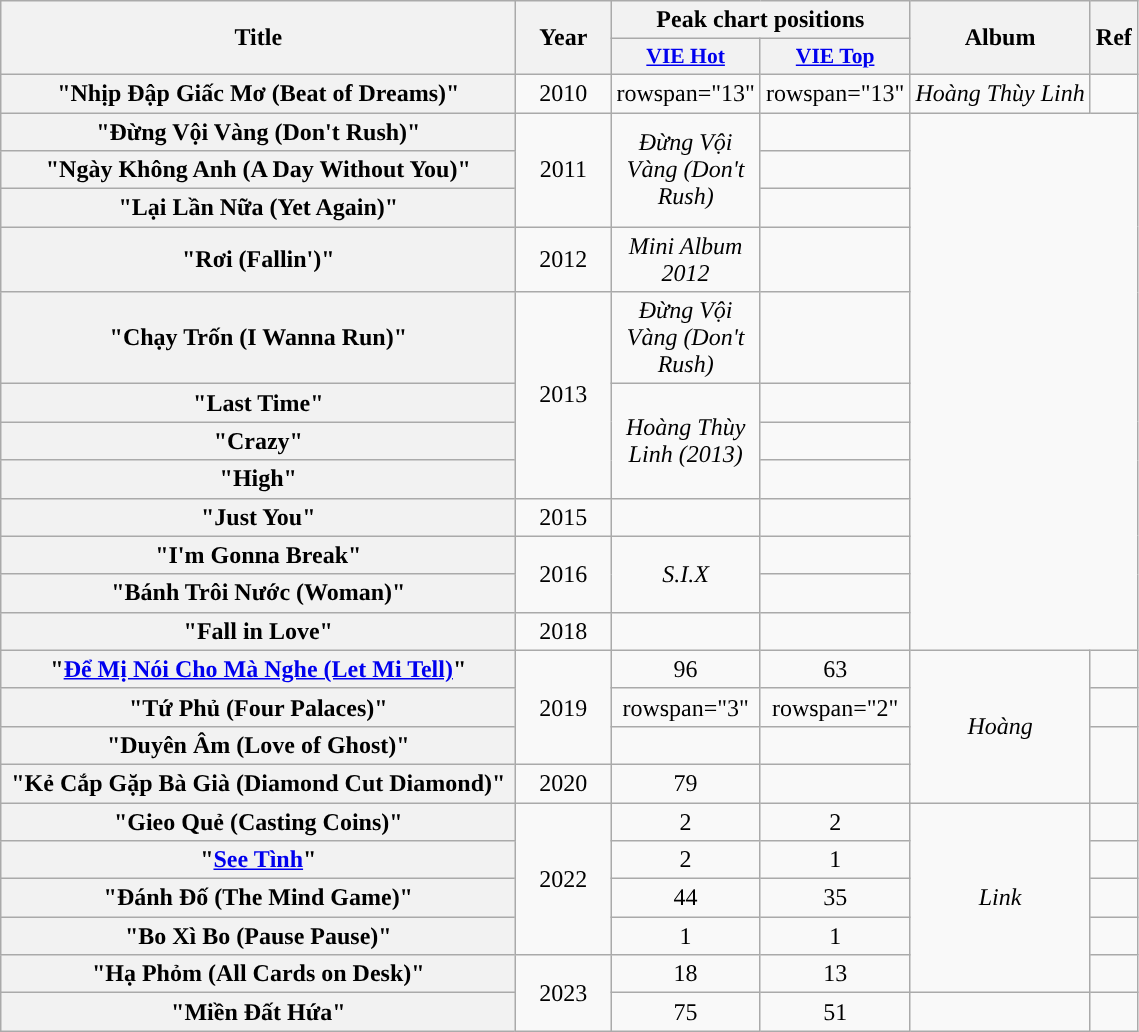<table class="wikitable plainrowheaders" border="1" style="text-align:center;">
<tr>
<th scope="col" style="width:21em;" rowspan="2">Title</th>
<th scope="col" style="width:3.5em;" rowspan="2">Year</th>
<th colspan="2”">Peak chart positions</th>
<th rowspan="2">Album</th>
<th scope="col" class="unsortable" rowspan="2">Ref</th>
</tr>
<tr>
<th style="width:3em;font-size:90%;"><a href='#'>VIE Hot</a><br></th>
<th style="width:3em;font-size:90%;"><a href='#'>VIE Top</a><br></th>
</tr>
<tr>
<th scope="row">"Nhịp Đập Giấc Mơ (Beat of Dreams)"</th>
<td>2010</td>
<td>rowspan="13" </td>
<td>rowspan="13" </td>
<td><em>Hoàng Thùy Linh</em></td>
<td></td>
</tr>
<tr>
<th scope="row">"Đừng Vội Vàng (Don't Rush)"</th>
<td rowspan="3">2011</td>
<td rowspan="3"><em>Đừng Vội Vàng (Don't Rush)</em></td>
<td></td>
</tr>
<tr>
<th scope="row">"Ngày Không Anh (A Day Without You)"</th>
<td></td>
</tr>
<tr>
<th scope="row">"Lại Lần Nữa (Yet Again)"</th>
<td></td>
</tr>
<tr>
<th scope="row">"Rơi (Fallin')"</th>
<td>2012</td>
<td><em>Mini Album 2012</em></td>
<td></td>
</tr>
<tr>
<th scope="row">"Chạy Trốn (I Wanna Run)"</th>
<td rowspan="4">2013</td>
<td><em>Đừng Vội Vàng (Don't Rush)</em></td>
<td></td>
</tr>
<tr>
<th scope="row">"Last Time"</th>
<td rowspan="3"><em>Hoàng Thùy Linh (2013)</em></td>
<td></td>
</tr>
<tr>
<th scope="row">"Crazy"</th>
<td></td>
</tr>
<tr>
<th scope="row">"High"</th>
<td></td>
</tr>
<tr>
<th scope="row">"Just You" </th>
<td>2015</td>
<td></td>
<td></td>
</tr>
<tr>
<th scope="row">"I'm Gonna Break"</th>
<td rowspan="2">2016</td>
<td rowspan="2"><em>S.I.X</em></td>
<td></td>
</tr>
<tr>
<th scope="row">"Bánh Trôi Nước (Woman)"</th>
<td></td>
</tr>
<tr>
<th scope="row">"Fall in Love" </th>
<td>2018</td>
<td></td>
<td></td>
</tr>
<tr>
<th scope="row">"<a href='#'>Để Mị Nói Cho Mà Nghe (Let Mi Tell)</a>"</th>
<td rowspan="3">2019</td>
<td>96</td>
<td>63</td>
<td rowspan="4"><em>Hoàng</em></td>
<td></td>
</tr>
<tr>
<th scope="row">"Tứ Phủ (Four Palaces)" </th>
<td>rowspan="3" </td>
<td>rowspan="2" </td>
<td></td>
</tr>
<tr>
<th scope="row">"Duyên Âm (Love of Ghost)"</th>
<td></td>
</tr>
<tr>
<th scope="row">"Kẻ Cắp Gặp Bà Già (Diamond Cut Diamond)" </th>
<td>2020</td>
<td>79</td>
<td></td>
</tr>
<tr>
<th scope="row">"Gieo Quẻ (Casting Coins)" </th>
<td rowspan="4">2022</td>
<td>2</td>
<td>2</td>
<td rowspan="5"><em>Link</em></td>
<td></td>
</tr>
<tr>
<th scope="row">"<a href='#'>See Tình</a>"</th>
<td>2</td>
<td>1</td>
<td></td>
</tr>
<tr>
<th scope="row">"Đánh Đố (The Mind Game)" </th>
<td>44</td>
<td>35</td>
<td></td>
</tr>
<tr>
<th scope="row">"Bo Xì Bo (Pause Pause)"</th>
<td>1</td>
<td>1</td>
<td></td>
</tr>
<tr>
<th scope="row">"Hạ Phỏm (All Cards on Desk)"</th>
<td rowspan="2">2023</td>
<td>18</td>
<td>13</td>
<td></td>
</tr>
<tr>
<th scope="row">"Miền Đất Hứa" </th>
<td>75</td>
<td>51</td>
<td></td>
<td></td>
</tr>
</table>
